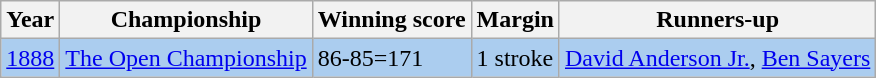<table class="wikitable">
<tr>
<th>Year</th>
<th>Championship</th>
<th>Winning score</th>
<th>Margin</th>
<th>Runners-up</th>
</tr>
<tr style="background:#ABCDEF;">
<td><a href='#'>1888</a></td>
<td><a href='#'>The Open Championship</a></td>
<td>86-85=171</td>
<td>1 stroke</td>
<td> <a href='#'>David Anderson Jr.</a>,  <a href='#'>Ben Sayers</a></td>
</tr>
</table>
